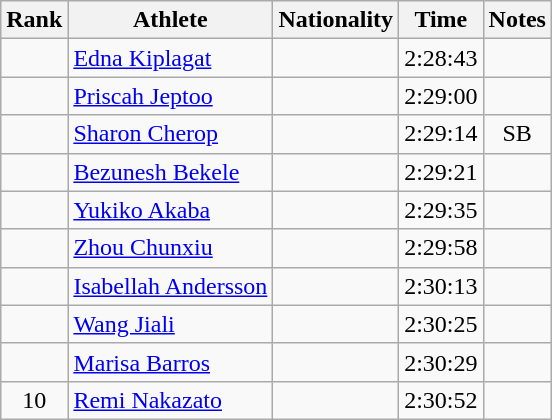<table class="wikitable" style="text-align:center;">
<tr>
<th>Rank</th>
<th>Athlete</th>
<th>Nationality</th>
<th>Time</th>
<th>Notes</th>
</tr>
<tr>
<td></td>
<td align=left><a href='#'>Edna Kiplagat</a></td>
<td align=left></td>
<td>2:28:43</td>
<td></td>
</tr>
<tr>
<td></td>
<td align=left><a href='#'>Priscah Jeptoo</a></td>
<td align=left></td>
<td>2:29:00</td>
<td></td>
</tr>
<tr>
<td></td>
<td align=left><a href='#'>Sharon Cherop</a></td>
<td align=left></td>
<td>2:29:14</td>
<td>SB</td>
</tr>
<tr>
<td></td>
<td align=left><a href='#'>Bezunesh Bekele</a></td>
<td align=left></td>
<td>2:29:21</td>
<td></td>
</tr>
<tr>
<td></td>
<td align=left><a href='#'>Yukiko Akaba</a></td>
<td align=left></td>
<td>2:29:35</td>
<td></td>
</tr>
<tr>
<td></td>
<td align=left><a href='#'>Zhou Chunxiu</a></td>
<td align=left></td>
<td>2:29:58</td>
<td></td>
</tr>
<tr>
<td></td>
<td align=left><a href='#'>Isabellah Andersson</a></td>
<td align=left></td>
<td>2:30:13</td>
<td></td>
</tr>
<tr>
<td></td>
<td align=left><a href='#'>Wang Jiali</a></td>
<td align=left></td>
<td>2:30:25</td>
<td></td>
</tr>
<tr>
<td></td>
<td align=left><a href='#'>Marisa Barros</a></td>
<td align=left></td>
<td>2:30:29</td>
<td></td>
</tr>
<tr>
<td>10</td>
<td align=left><a href='#'>Remi Nakazato</a></td>
<td align=left></td>
<td>2:30:52</td>
<td></td>
</tr>
</table>
